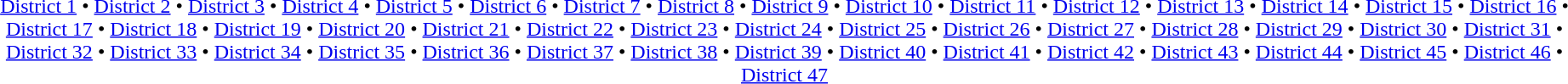<table id=toc class=toc summary=Contents>
<tr>
<td align=center><br><a href='#'>District 1</a> • <a href='#'>District 2</a> • <a href='#'>District 3</a> • <a href='#'>District 4</a> • <a href='#'>District 5</a> • <a href='#'>District 6</a> • <a href='#'>District 7</a> • <a href='#'>District 8</a> • <a href='#'>District 9</a> • <a href='#'>District 10</a> • <a href='#'>District 11</a> •
<a href='#'>District 12</a> • <a href='#'>District 13</a> • <a href='#'>District 14</a> •
<a href='#'>District 15</a> • <a href='#'>District 16</a> • <a href='#'>District 17</a> •
<a href='#'>District 18</a> • <a href='#'>District 19</a> • <a href='#'>District 20</a> • <a href='#'>District 21</a> • <a href='#'>District 22</a> • <a href='#'>District 23</a> • <a href='#'>District 24</a> • <a href='#'>District 25</a> • <a href='#'>District 26</a> • <a href='#'>District 27</a> • <a href='#'>District 28</a> • <a href='#'>District 29</a> • <a href='#'>District 30</a> • <a href='#'>District 31</a> • <a href='#'>District 32</a> • <a href='#'>District 33</a> • <a href='#'>District 34</a> • <a href='#'>District 35</a> • <a href='#'>District 36</a> • <a href='#'>District 37</a> • <a href='#'>District 38</a> • <a href='#'>District 39</a> • <a href='#'>District 40</a> • <a href='#'>District 41</a> • <a href='#'>District 42</a> • <a href='#'>District 43</a> • <a href='#'>District 44</a> • <a href='#'>District 45</a> • <a href='#'>District 46</a> • <a href='#'>District 47</a></td>
</tr>
</table>
